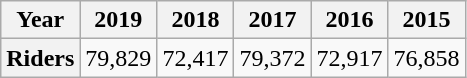<table class=wikitable style=text-align:right>
<tr>
<th>Year</th>
<th>2019</th>
<th>2018</th>
<th>2017</th>
<th>2016</th>
<th>2015</th>
</tr>
<tr>
<th>Riders</th>
<td>79,829</td>
<td>72,417</td>
<td>79,372</td>
<td>72,917</td>
<td>76,858</td>
</tr>
</table>
